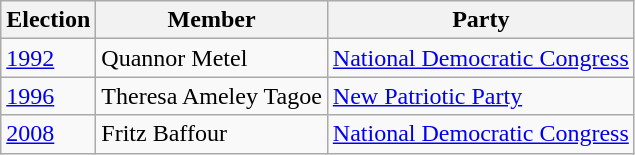<table class="wikitable">
<tr>
<th>Election</th>
<th>Member</th>
<th>Party</th>
</tr>
<tr>
<td><a href='#'>1992</a></td>
<td>Quannor Metel</td>
<td><a href='#'>National Democratic Congress</a></td>
</tr>
<tr>
<td><a href='#'>1996</a></td>
<td>Theresa Ameley Tagoe</td>
<td><a href='#'>New Patriotic Party</a></td>
</tr>
<tr>
<td><a href='#'>2008</a></td>
<td>Fritz Baffour</td>
<td><a href='#'>National Democratic Congress</a></td>
</tr>
</table>
